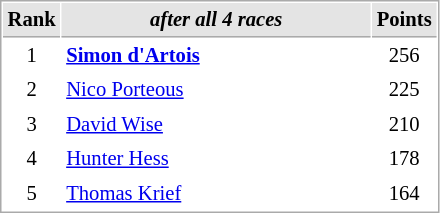<table cellspacing="1" cellpadding="3" style="border:1px solid #aaa; font-size:86%;">
<tr style="background:#e4e4e4;">
<th style="border-bottom:1px solid #aaa; width:10px;">Rank</th>
<th style="border-bottom:1px solid #aaa; width:200px;"><em>after all 4 races</em></th>
<th style="border-bottom:1px solid #aaa; width:20px;">Points</th>
</tr>
<tr>
<td align=center>1</td>
<td><strong> <a href='#'>Simon d'Artois</a></strong></td>
<td align=center>256</td>
</tr>
<tr>
<td align=center>2</td>
<td> <a href='#'>Nico Porteous</a></td>
<td align=center>225</td>
</tr>
<tr>
<td align=center>3</td>
<td> <a href='#'>David Wise</a></td>
<td align=center>210</td>
</tr>
<tr>
<td align=center>4</td>
<td> <a href='#'>Hunter Hess</a></td>
<td align=center>178</td>
</tr>
<tr>
<td align=center>5</td>
<td> <a href='#'>Thomas Krief</a></td>
<td align=center>164</td>
</tr>
</table>
